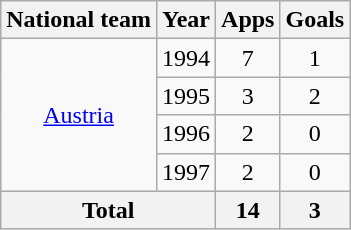<table class="wikitable" style="text-align:center">
<tr>
<th>National team</th>
<th>Year</th>
<th>Apps</th>
<th>Goals</th>
</tr>
<tr>
<td rowspan="4"><a href='#'>Austria</a></td>
<td>1994</td>
<td>7</td>
<td>1</td>
</tr>
<tr>
<td>1995</td>
<td>3</td>
<td>2</td>
</tr>
<tr>
<td>1996</td>
<td>2</td>
<td>0</td>
</tr>
<tr>
<td>1997</td>
<td>2</td>
<td>0</td>
</tr>
<tr>
<th colspan="2">Total</th>
<th>14</th>
<th>3</th>
</tr>
</table>
